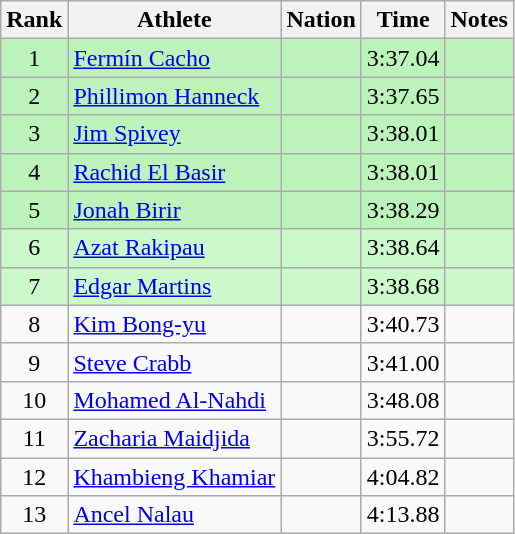<table class="wikitable sortable" style="text-align:center">
<tr>
<th>Rank</th>
<th>Athlete</th>
<th>Nation</th>
<th>Time</th>
<th>Notes</th>
</tr>
<tr style="background:#bbf3bb;">
<td>1</td>
<td align=left><a href='#'>Fermín Cacho</a></td>
<td align=left></td>
<td>3:37.04</td>
<td></td>
</tr>
<tr style="background:#bbf3bb;">
<td>2</td>
<td align=left><a href='#'>Phillimon Hanneck</a></td>
<td align=left></td>
<td>3:37.65</td>
<td></td>
</tr>
<tr style="background:#bbf3bb;">
<td>3</td>
<td align=left><a href='#'>Jim Spivey</a></td>
<td align=left></td>
<td>3:38.01</td>
<td></td>
</tr>
<tr style="background:#bbf3bb;">
<td>4</td>
<td align=left><a href='#'>Rachid El Basir</a></td>
<td align=left></td>
<td>3:38.01</td>
<td></td>
</tr>
<tr style="background:#bbf3bb;">
<td>5</td>
<td align=left><a href='#'>Jonah Birir</a></td>
<td align=left></td>
<td>3:38.29</td>
<td></td>
</tr>
<tr style="background:#ccf9cc;">
<td>6</td>
<td align=left><a href='#'>Azat Rakipau</a></td>
<td align=left></td>
<td>3:38.64</td>
<td></td>
</tr>
<tr style="background:#ccf9cc;">
<td>7</td>
<td align=left><a href='#'>Edgar Martins</a></td>
<td align=left></td>
<td>3:38.68</td>
<td></td>
</tr>
<tr>
<td>8</td>
<td align=left><a href='#'>Kim Bong-yu</a></td>
<td align=left></td>
<td>3:40.73</td>
<td></td>
</tr>
<tr>
<td>9</td>
<td align=left><a href='#'>Steve Crabb</a></td>
<td align=left></td>
<td>3:41.00</td>
<td></td>
</tr>
<tr>
<td>10</td>
<td align=left><a href='#'>Mohamed Al-Nahdi</a></td>
<td align=left></td>
<td>3:48.08</td>
<td></td>
</tr>
<tr>
<td>11</td>
<td align=left><a href='#'>Zacharia Maidjida</a></td>
<td align=left></td>
<td>3:55.72</td>
<td></td>
</tr>
<tr>
<td>12</td>
<td align=left><a href='#'>Khambieng Khamiar</a></td>
<td align=left></td>
<td>4:04.82</td>
<td></td>
</tr>
<tr>
<td>13</td>
<td align=left><a href='#'>Ancel Nalau</a></td>
<td align=left></td>
<td>4:13.88</td>
<td></td>
</tr>
</table>
